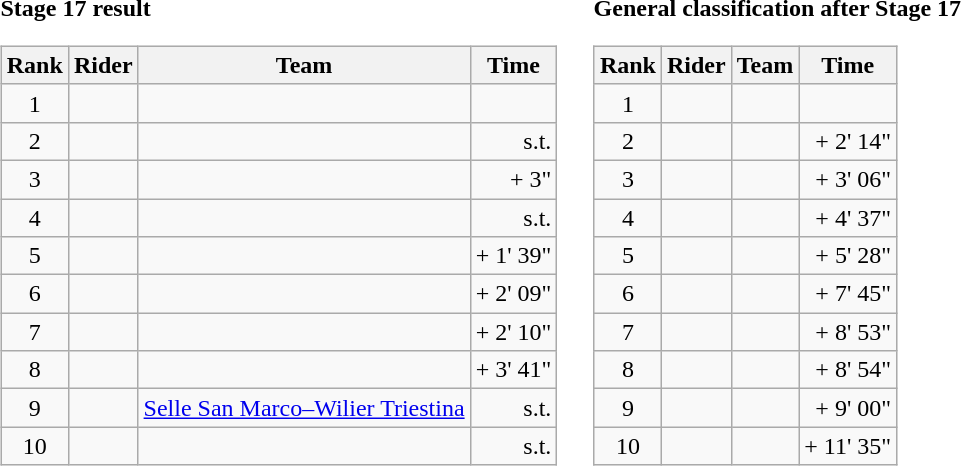<table>
<tr>
<td><strong>Stage 17 result</strong><br><table class="wikitable">
<tr>
<th scope="col">Rank</th>
<th scope="col">Rider</th>
<th scope="col">Team</th>
<th scope="col">Time</th>
</tr>
<tr>
<td style="text-align:center;">1</td>
<td></td>
<td></td>
<td style="text-align:right;"></td>
</tr>
<tr>
<td style="text-align:center;">2</td>
<td></td>
<td></td>
<td style="text-align:right;">s.t.</td>
</tr>
<tr>
<td style="text-align:center;">3</td>
<td></td>
<td></td>
<td style="text-align:right;">+ 3"</td>
</tr>
<tr>
<td style="text-align:center;">4</td>
<td></td>
<td></td>
<td style="text-align:right;">s.t.</td>
</tr>
<tr>
<td style="text-align:center;">5</td>
<td></td>
<td></td>
<td style="text-align:right;">+ 1' 39"</td>
</tr>
<tr>
<td style="text-align:center;">6</td>
<td></td>
<td></td>
<td style="text-align:right;">+ 2' 09"</td>
</tr>
<tr>
<td style="text-align:center;">7</td>
<td></td>
<td></td>
<td style="text-align:right;">+ 2' 10"</td>
</tr>
<tr>
<td style="text-align:center;">8</td>
<td></td>
<td></td>
<td style="text-align:right;">+ 3' 41"</td>
</tr>
<tr>
<td style="text-align:center;">9</td>
<td></td>
<td><a href='#'>Selle San Marco–Wilier Triestina</a></td>
<td style="text-align:right;">s.t.</td>
</tr>
<tr>
<td style="text-align:center;">10</td>
<td></td>
<td></td>
<td style="text-align:right;">s.t.</td>
</tr>
</table>
</td>
<td></td>
<td><strong>General classification after Stage 17</strong><br><table class="wikitable">
<tr>
<th scope="col">Rank</th>
<th scope="col">Rider</th>
<th scope="col">Team</th>
<th scope="col">Time</th>
</tr>
<tr>
<td style="text-align:center;">1</td>
<td></td>
<td></td>
<td style="text-align:right;"></td>
</tr>
<tr>
<td style="text-align:center;">2</td>
<td></td>
<td></td>
<td style="text-align:right;">+ 2' 14"</td>
</tr>
<tr>
<td style="text-align:center;">3</td>
<td></td>
<td></td>
<td style="text-align:right;">+ 3' 06"</td>
</tr>
<tr>
<td style="text-align:center;">4</td>
<td></td>
<td></td>
<td style="text-align:right;">+ 4' 37"</td>
</tr>
<tr>
<td style="text-align:center;">5</td>
<td></td>
<td></td>
<td style="text-align:right;">+ 5' 28"</td>
</tr>
<tr>
<td style="text-align:center;">6</td>
<td></td>
<td></td>
<td style="text-align:right;">+ 7' 45"</td>
</tr>
<tr>
<td style="text-align:center;">7</td>
<td></td>
<td></td>
<td style="text-align:right;">+ 8' 53"</td>
</tr>
<tr>
<td style="text-align:center;">8</td>
<td></td>
<td></td>
<td style="text-align:right;">+ 8' 54"</td>
</tr>
<tr>
<td style="text-align:center;">9</td>
<td></td>
<td></td>
<td style="text-align:right;">+ 9' 00"</td>
</tr>
<tr>
<td style="text-align:center;">10</td>
<td></td>
<td></td>
<td style="text-align:right;">+ 11' 35"</td>
</tr>
</table>
</td>
</tr>
</table>
